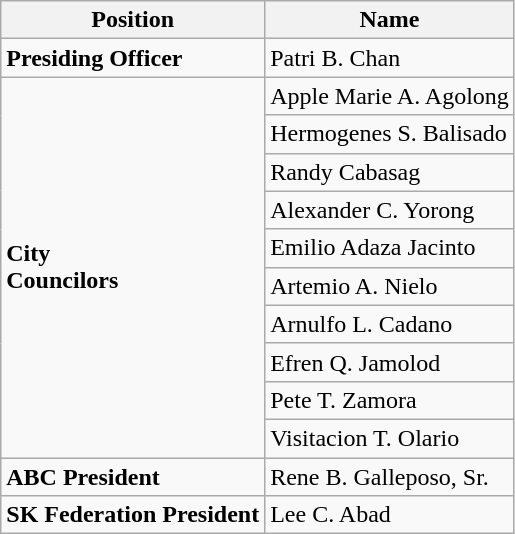<table class=wikitable>
<tr>
<th>Position</th>
<th>Name</th>
</tr>
<tr>
<td><strong>Presiding Officer</strong></td>
<td>Patri B. Chan</td>
</tr>
<tr>
<td rowspan=10><strong>City<br>Councilors</strong></td>
<td>Apple Marie A. Agolong</td>
</tr>
<tr>
<td>Hermogenes S. Balisado</td>
</tr>
<tr>
<td>Randy Cabasag</td>
</tr>
<tr>
<td>Alexander C. Yorong</td>
</tr>
<tr>
<td>Emilio Adaza Jacinto</td>
</tr>
<tr>
<td>Artemio A. Nielo</td>
</tr>
<tr>
<td>Arnulfo L. Cadano</td>
</tr>
<tr>
<td>Efren Q. Jamolod</td>
</tr>
<tr>
<td>Pete T. Zamora</td>
</tr>
<tr>
<td>Visitacion T. Olario</td>
</tr>
<tr>
<td><strong>ABC President</strong></td>
<td>Rene B. Galleposo, Sr.</td>
</tr>
<tr>
<td><strong>SK Federation President</strong></td>
<td>Lee C. Abad</td>
</tr>
</table>
